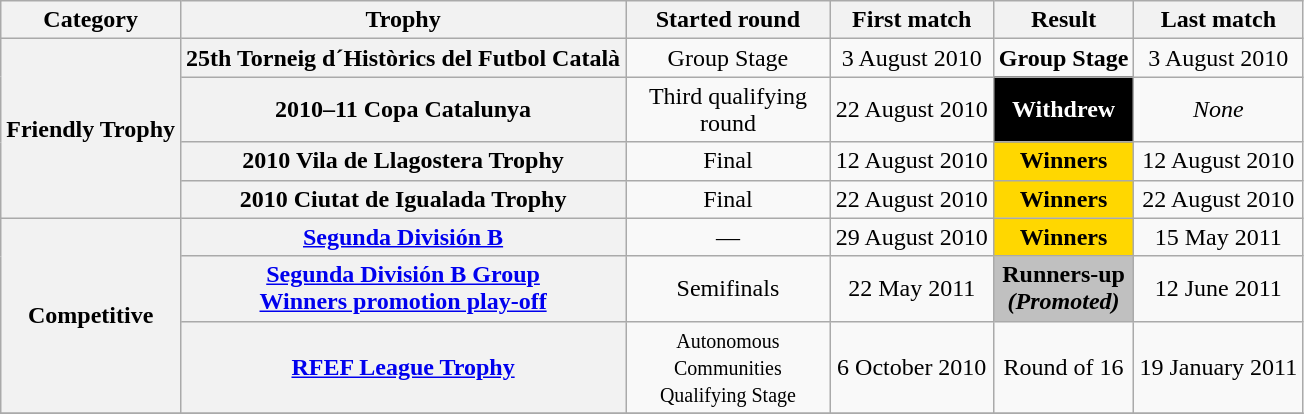<table class="wikitable">
<tr>
<th>Category</th>
<th>Trophy</th>
<th width="129">Started round</th>
<th>First match</th>
<th>Result</th>
<th>Last match</th>
</tr>
<tr>
<th rowspan="4">Friendly Trophy</th>
<th>25th Torneig d´Històrics del Futbol Català</th>
<td align="center">Group Stage</td>
<td align="center">3 August 2010</td>
<td align="center"><strong>Group Stage</strong></td>
<td align="center">3 August 2010</td>
</tr>
<tr>
<th>2010–11 Copa Catalunya</th>
<td align="center">Third qualifying round</td>
<td align="center">22 August 2010</td>
<td align="center" bgcolor="black" style="color:white"><strong>Withdrew</strong></td>
<td align="center"><em>None</em></td>
</tr>
<tr>
<th>2010 Vila de Llagostera Trophy</th>
<td align="center">Final</td>
<td align="center">12 August 2010</td>
<td align="center" bgcolor="gold"><strong>Winners</strong></td>
<td align="center">12 August 2010</td>
</tr>
<tr>
<th>2010 Ciutat de Igualada Trophy</th>
<td align="center">Final</td>
<td align="center">22 August 2010</td>
<td align="center" bgcolor="gold"><strong>Winners</strong></td>
<td align="center">22 August 2010</td>
</tr>
<tr>
<th rowspan="3">Competitive</th>
<th><a href='#'>Segunda División B</a></th>
<td align="center">—</td>
<td align="center">29 August 2010</td>
<td align="center" bgcolor="gold"><strong>Winners</strong></td>
<td align="center">15 May 2011</td>
</tr>
<tr>
<th><a href='#'>Segunda División B Group<br>Winners promotion play-off</a></th>
<td align="center">Semifinals</td>
<td align="center">22 May 2011</td>
<td align="center" bgcolor="silver"><strong>Runners-up</strong><br><strong><em>(Promoted)</em></strong></td>
<td align="center">12 June 2011</td>
</tr>
<tr>
<th><a href='#'>RFEF League Trophy</a></th>
<td align="center"><small>Autonomous Communities Qualifying Stage</small></td>
<td align="center">6 October 2010</td>
<td align="center">Round of 16</td>
<td align="center">19 January 2011</td>
</tr>
<tr>
</tr>
</table>
